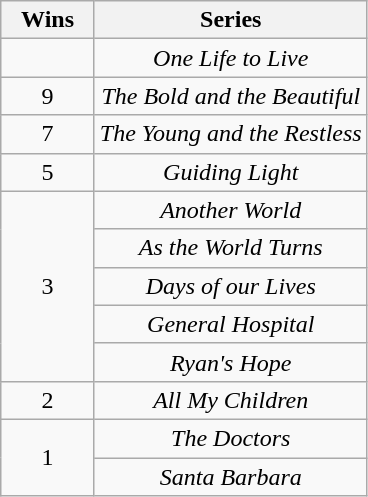<table class="wikitable" style="text-align: center;">
<tr>
<th scope="col" style="width:55px;">Wins</th>
<th scope="col" class="unsortable">Series</th>
</tr>
<tr>
<td scope="row"></td>
<td><em>One Life to Live</em></td>
</tr>
<tr>
<td scope="row" style="text-align:center">9</td>
<td><em>The Bold and the Beautiful</em></td>
</tr>
<tr>
<td scope="row" style="text-align:center">7</td>
<td><em>The Young and the Restless</em></td>
</tr>
<tr>
<td scope= "row" style="text-align:center">5</td>
<td><em>Guiding Light</em></td>
</tr>
<tr>
<td scope="row" rowspan=5 style="text-align:center">3</td>
<td><em>Another World</em></td>
</tr>
<tr>
<td><em>As the World Turns</em></td>
</tr>
<tr>
<td><em>Days of our Lives</em></td>
</tr>
<tr>
<td><em>General Hospital</em></td>
</tr>
<tr>
<td><em>Ryan's Hope</em></td>
</tr>
<tr>
<td scope="row" rowspan=1 style="text-align:center">2</td>
<td><em>All My Children</em></td>
</tr>
<tr>
<td scope="row" rowspan=2 style="text-align:center">1</td>
<td><em>The Doctors</em></td>
</tr>
<tr>
<td><em>Santa Barbara</em></td>
</tr>
</table>
